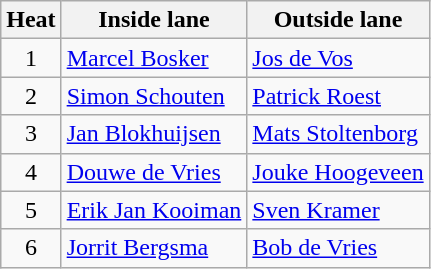<table class="wikitable">
<tr>
<th>Heat</th>
<th>Inside lane</th>
<th>Outside lane</th>
</tr>
<tr>
<td align="center">1</td>
<td><a href='#'>Marcel Bosker</a></td>
<td><a href='#'>Jos de Vos</a></td>
</tr>
<tr>
<td align="center">2</td>
<td><a href='#'>Simon Schouten</a></td>
<td><a href='#'>Patrick Roest</a></td>
</tr>
<tr>
<td align="center">3</td>
<td><a href='#'>Jan Blokhuijsen</a></td>
<td><a href='#'>Mats Stoltenborg</a></td>
</tr>
<tr>
<td align="center">4</td>
<td><a href='#'>Douwe de Vries</a></td>
<td><a href='#'>Jouke Hoogeveen</a></td>
</tr>
<tr>
<td align="center">5</td>
<td><a href='#'>Erik Jan Kooiman</a></td>
<td><a href='#'>Sven Kramer</a></td>
</tr>
<tr>
<td align="center">6</td>
<td><a href='#'>Jorrit Bergsma</a></td>
<td><a href='#'>Bob de Vries</a></td>
</tr>
</table>
